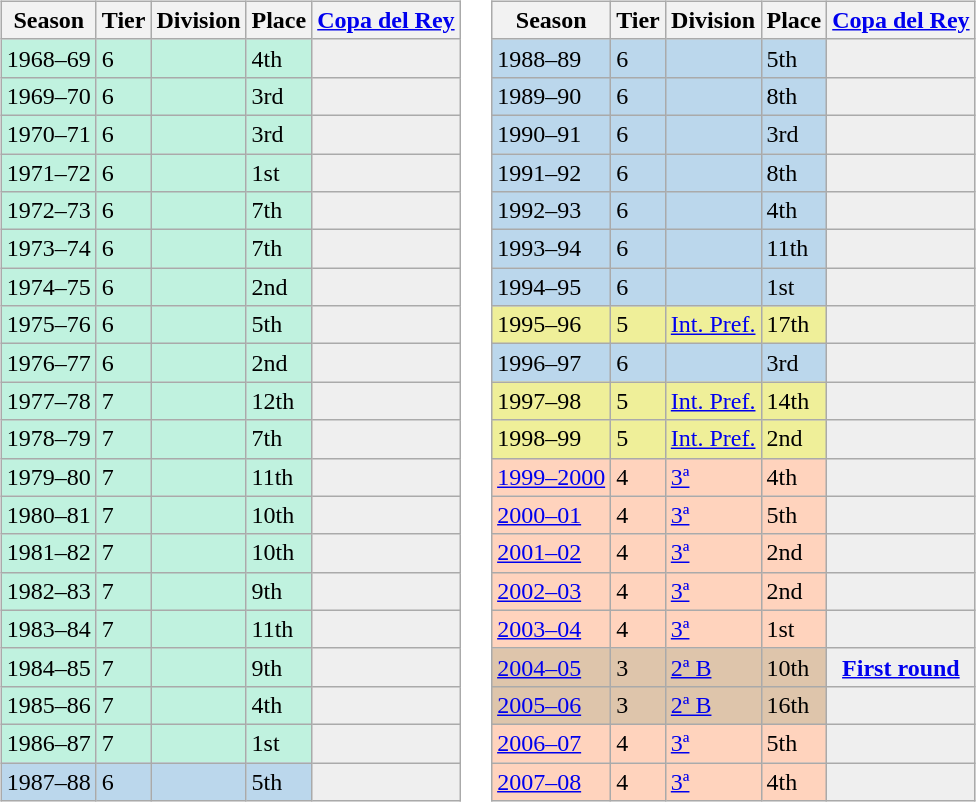<table>
<tr>
<td valign="top" width=0%><br><table class="wikitable">
<tr style="background:#f0f6fa;">
<th>Season</th>
<th>Tier</th>
<th>Division</th>
<th>Place</th>
<th><a href='#'>Copa del Rey</a></th>
</tr>
<tr>
<td style="background:#C0F2DF;">1968–69</td>
<td style="background:#C0F2DF;">6</td>
<td style="background:#C0F2DF;"></td>
<td style="background:#C0F2DF;">4th</td>
<th style="background:#efefef;"></th>
</tr>
<tr>
<td style="background:#C0F2DF;">1969–70</td>
<td style="background:#C0F2DF;">6</td>
<td style="background:#C0F2DF;"></td>
<td style="background:#C0F2DF;">3rd</td>
<th style="background:#efefef;"></th>
</tr>
<tr>
<td style="background:#C0F2DF;">1970–71</td>
<td style="background:#C0F2DF;">6</td>
<td style="background:#C0F2DF;"></td>
<td style="background:#C0F2DF;">3rd</td>
<th style="background:#efefef;"></th>
</tr>
<tr>
<td style="background:#C0F2DF;">1971–72</td>
<td style="background:#C0F2DF;">6</td>
<td style="background:#C0F2DF;"></td>
<td style="background:#C0F2DF;">1st</td>
<th style="background:#efefef;"></th>
</tr>
<tr>
<td style="background:#C0F2DF;">1972–73</td>
<td style="background:#C0F2DF;">6</td>
<td style="background:#C0F2DF;"></td>
<td style="background:#C0F2DF;">7th</td>
<th style="background:#efefef;"></th>
</tr>
<tr>
<td style="background:#C0F2DF;">1973–74</td>
<td style="background:#C0F2DF;">6</td>
<td style="background:#C0F2DF;"></td>
<td style="background:#C0F2DF;">7th</td>
<th style="background:#efefef;"></th>
</tr>
<tr>
<td style="background:#C0F2DF;">1974–75</td>
<td style="background:#C0F2DF;">6</td>
<td style="background:#C0F2DF;"></td>
<td style="background:#C0F2DF;">2nd</td>
<th style="background:#efefef;"></th>
</tr>
<tr>
<td style="background:#C0F2DF;">1975–76</td>
<td style="background:#C0F2DF;">6</td>
<td style="background:#C0F2DF;"></td>
<td style="background:#C0F2DF;">5th</td>
<th style="background:#efefef;"></th>
</tr>
<tr>
<td style="background:#C0F2DF;">1976–77</td>
<td style="background:#C0F2DF;">6</td>
<td style="background:#C0F2DF;"></td>
<td style="background:#C0F2DF;">2nd</td>
<th style="background:#efefef;"></th>
</tr>
<tr>
<td style="background:#C0F2DF;">1977–78</td>
<td style="background:#C0F2DF;">7</td>
<td style="background:#C0F2DF;"></td>
<td style="background:#C0F2DF;">12th</td>
<th style="background:#efefef;"></th>
</tr>
<tr>
<td style="background:#C0F2DF;">1978–79</td>
<td style="background:#C0F2DF;">7</td>
<td style="background:#C0F2DF;"></td>
<td style="background:#C0F2DF;">7th</td>
<th style="background:#efefef;"></th>
</tr>
<tr>
<td style="background:#C0F2DF;">1979–80</td>
<td style="background:#C0F2DF;">7</td>
<td style="background:#C0F2DF;"></td>
<td style="background:#C0F2DF;">11th</td>
<th style="background:#efefef;"></th>
</tr>
<tr>
<td style="background:#C0F2DF;">1980–81</td>
<td style="background:#C0F2DF;">7</td>
<td style="background:#C0F2DF;"></td>
<td style="background:#C0F2DF;">10th</td>
<th style="background:#efefef;"></th>
</tr>
<tr>
<td style="background:#C0F2DF;">1981–82</td>
<td style="background:#C0F2DF;">7</td>
<td style="background:#C0F2DF;"></td>
<td style="background:#C0F2DF;">10th</td>
<th style="background:#efefef;"></th>
</tr>
<tr>
<td style="background:#C0F2DF;">1982–83</td>
<td style="background:#C0F2DF;">7</td>
<td style="background:#C0F2DF;"></td>
<td style="background:#C0F2DF;">9th</td>
<th style="background:#efefef;"></th>
</tr>
<tr>
<td style="background:#C0F2DF;">1983–84</td>
<td style="background:#C0F2DF;">7</td>
<td style="background:#C0F2DF;"></td>
<td style="background:#C0F2DF;">11th</td>
<th style="background:#efefef;"></th>
</tr>
<tr>
<td style="background:#C0F2DF;">1984–85</td>
<td style="background:#C0F2DF;">7</td>
<td style="background:#C0F2DF;"></td>
<td style="background:#C0F2DF;">9th</td>
<th style="background:#efefef;"></th>
</tr>
<tr>
<td style="background:#C0F2DF;">1985–86</td>
<td style="background:#C0F2DF;">7</td>
<td style="background:#C0F2DF;"></td>
<td style="background:#C0F2DF;">4th</td>
<th style="background:#efefef;"></th>
</tr>
<tr>
<td style="background:#C0F2DF;">1986–87</td>
<td style="background:#C0F2DF;">7</td>
<td style="background:#C0F2DF;"></td>
<td style="background:#C0F2DF;">1st</td>
<th style="background:#efefef;"></th>
</tr>
<tr>
<td style="background:#BBD7EC;">1987–88</td>
<td style="background:#BBD7EC;">6</td>
<td style="background:#BBD7EC;"></td>
<td style="background:#BBD7EC;">5th</td>
<th style="background:#efefef;"></th>
</tr>
</table>
</td>
<td valign="top" width=0%><br><table class="wikitable">
<tr style="background:#f0f6fa;">
<th>Season</th>
<th>Tier</th>
<th>Division</th>
<th>Place</th>
<th><a href='#'>Copa del Rey</a></th>
</tr>
<tr>
<td style="background:#BBD7EC;">1988–89</td>
<td style="background:#BBD7EC;">6</td>
<td style="background:#BBD7EC;"></td>
<td style="background:#BBD7EC;">5th</td>
<th style="background:#efefef;"></th>
</tr>
<tr>
<td style="background:#BBD7EC;">1989–90</td>
<td style="background:#BBD7EC;">6</td>
<td style="background:#BBD7EC;"></td>
<td style="background:#BBD7EC;">8th</td>
<th style="background:#efefef;"></th>
</tr>
<tr>
<td style="background:#BBD7EC;">1990–91</td>
<td style="background:#BBD7EC;">6</td>
<td style="background:#BBD7EC;"></td>
<td style="background:#BBD7EC;">3rd</td>
<th style="background:#efefef;"></th>
</tr>
<tr>
<td style="background:#BBD7EC;">1991–92</td>
<td style="background:#BBD7EC;">6</td>
<td style="background:#BBD7EC;"></td>
<td style="background:#BBD7EC;">8th</td>
<th style="background:#efefef;"></th>
</tr>
<tr>
<td style="background:#BBD7EC;">1992–93</td>
<td style="background:#BBD7EC;">6</td>
<td style="background:#BBD7EC;"></td>
<td style="background:#BBD7EC;">4th</td>
<th style="background:#efefef;"></th>
</tr>
<tr>
<td style="background:#BBD7EC;">1993–94</td>
<td style="background:#BBD7EC;">6</td>
<td style="background:#BBD7EC;"></td>
<td style="background:#BBD7EC;">11th</td>
<th style="background:#efefef;"></th>
</tr>
<tr>
<td style="background:#BBD7EC;">1994–95</td>
<td style="background:#BBD7EC;">6</td>
<td style="background:#BBD7EC;"></td>
<td style="background:#BBD7EC;">1st</td>
<th style="background:#efefef;"></th>
</tr>
<tr>
<td style="background:#EFEF99;">1995–96</td>
<td style="background:#EFEF99;">5</td>
<td style="background:#EFEF99;"><a href='#'>Int. Pref.</a></td>
<td style="background:#EFEF99;">17th</td>
<th style="background:#efefef;"></th>
</tr>
<tr>
<td style="background:#BBD7EC;">1996–97</td>
<td style="background:#BBD7EC;">6</td>
<td style="background:#BBD7EC;"></td>
<td style="background:#BBD7EC;">3rd</td>
<th style="background:#efefef;"></th>
</tr>
<tr>
<td style="background:#EFEF99;">1997–98</td>
<td style="background:#EFEF99;">5</td>
<td style="background:#EFEF99;"><a href='#'>Int. Pref.</a></td>
<td style="background:#EFEF99;">14th</td>
<th style="background:#efefef;"></th>
</tr>
<tr>
<td style="background:#EFEF99;">1998–99</td>
<td style="background:#EFEF99;">5</td>
<td style="background:#EFEF99;"><a href='#'>Int. Pref.</a></td>
<td style="background:#EFEF99;">2nd</td>
<th style="background:#efefef;"></th>
</tr>
<tr>
<td style="background:#FFD3BD;"><a href='#'>1999–2000</a></td>
<td style="background:#FFD3BD;">4</td>
<td style="background:#FFD3BD;"><a href='#'>3ª</a></td>
<td style="background:#FFD3BD;">4th</td>
<td style="background:#efefef;"></td>
</tr>
<tr>
<td style="background:#FFD3BD;"><a href='#'>2000–01</a></td>
<td style="background:#FFD3BD;">4</td>
<td style="background:#FFD3BD;"><a href='#'>3ª</a></td>
<td style="background:#FFD3BD;">5th</td>
<td style="background:#efefef;"></td>
</tr>
<tr>
<td style="background:#FFD3BD;"><a href='#'>2001–02</a></td>
<td style="background:#FFD3BD;">4</td>
<td style="background:#FFD3BD;"><a href='#'>3ª</a></td>
<td style="background:#FFD3BD;">2nd</td>
<th style="background:#efefef;"></th>
</tr>
<tr>
<td style="background:#FFD3BD;"><a href='#'>2002–03</a></td>
<td style="background:#FFD3BD;">4</td>
<td style="background:#FFD3BD;"><a href='#'>3ª</a></td>
<td style="background:#FFD3BD;">2nd</td>
<th style="background:#efefef;"></th>
</tr>
<tr>
<td style="background:#FFD3BD;"><a href='#'>2003–04</a></td>
<td style="background:#FFD3BD;">4</td>
<td style="background:#FFD3BD;"><a href='#'>3ª</a></td>
<td style="background:#FFD3BD;">1st</td>
<th style="background:#efefef;"></th>
</tr>
<tr>
<td style="background:#DEC5AB;"><a href='#'>2004–05</a></td>
<td style="background:#DEC5AB;">3</td>
<td style="background:#DEC5AB;"><a href='#'>2ª B</a></td>
<td style="background:#DEC5AB;">10th</td>
<th style="background:#efefef;"><a href='#'>First round</a></th>
</tr>
<tr>
<td style="background:#DEC5AB;"><a href='#'>2005–06</a></td>
<td style="background:#DEC5AB;">3</td>
<td style="background:#DEC5AB;"><a href='#'>2ª B</a></td>
<td style="background:#DEC5AB;">16th</td>
<td style="background:#efefef;"></td>
</tr>
<tr>
<td style="background:#FFD3BD;"><a href='#'>2006–07</a></td>
<td style="background:#FFD3BD;">4</td>
<td style="background:#FFD3BD;"><a href='#'>3ª</a></td>
<td style="background:#FFD3BD;">5th</td>
<th style="background:#efefef;"></th>
</tr>
<tr>
<td style="background:#FFD3BD;"><a href='#'>2007–08</a></td>
<td style="background:#FFD3BD;">4</td>
<td style="background:#FFD3BD;"><a href='#'>3ª</a></td>
<td style="background:#FFD3BD;">4th</td>
<th style="background:#efefef;"></th>
</tr>
</table>
</td>
</tr>
</table>
